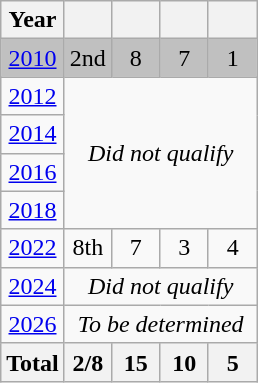<table class="wikitable" style="text-align:center">
<tr>
<th>Year</th>
<th></th>
<th width=25></th>
<th width=25></th>
<th width=25></th>
</tr>
<tr bgcolor=silver>
<td> <a href='#'>2010</a></td>
<td>2nd</td>
<td>8</td>
<td>7</td>
<td>1</td>
</tr>
<tr>
<td> <a href='#'>2012</a></td>
<td colspan=4 rowspan=4><em>Did not qualify</em></td>
</tr>
<tr>
<td> <a href='#'>2014</a></td>
</tr>
<tr>
<td> <a href='#'>2016</a></td>
</tr>
<tr>
<td> <a href='#'>2018</a></td>
</tr>
<tr>
<td> <a href='#'>2022</a></td>
<td>8th</td>
<td>7</td>
<td>3</td>
<td>4</td>
</tr>
<tr>
<td> <a href='#'>2024</a></td>
<td colspan=4><em>Did not qualify</em></td>
</tr>
<tr>
<td> <a href='#'>2026</a></td>
<td colspan=4><em>To be determined</em></td>
</tr>
<tr>
<th>Total</th>
<th>2/8</th>
<th>15</th>
<th>10</th>
<th>5</th>
</tr>
</table>
